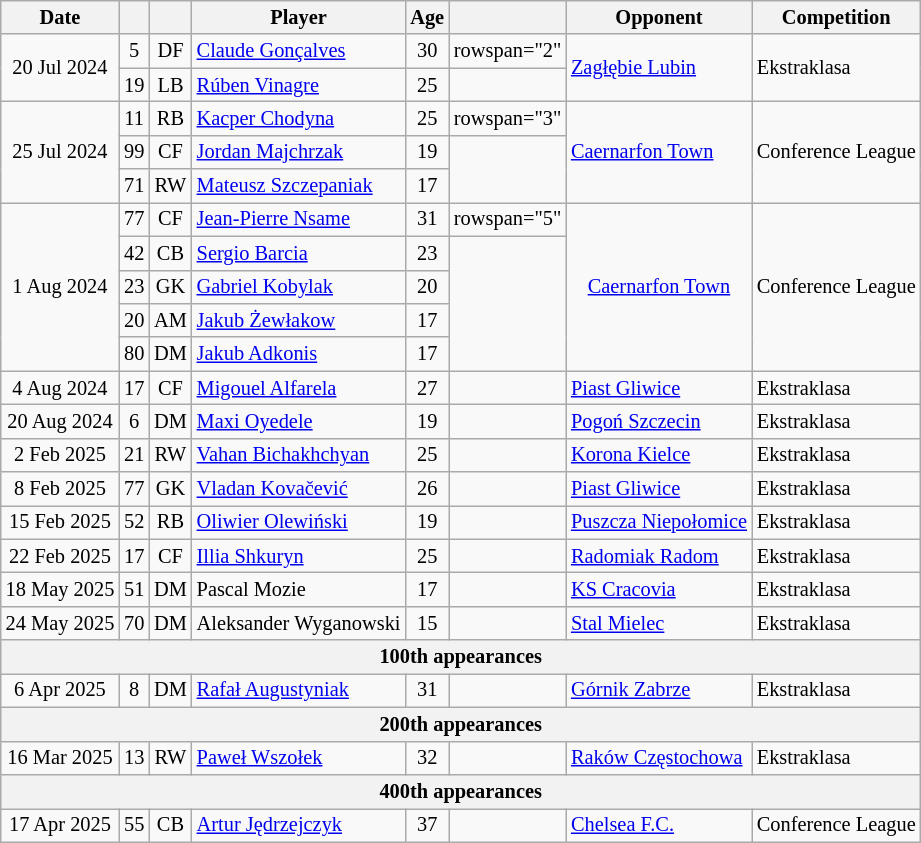<table class="wikitable sortable" style="text-align:center; font-size:85%;">
<tr>
<th>Date</th>
<th></th>
<th></th>
<th>Player</th>
<th>Age</th>
<th></th>
<th>Opponent</th>
<th>Competition</th>
</tr>
<tr>
<td rowspan="2" data-sort-value="1">20 Jul 2024</td>
<td>5</td>
<td>DF</td>
<td data-sort-value="Gonçalves" style="text-align:left;"> <a href='#'>Claude Gonçalves</a></td>
<td>30</td>
<td>rowspan="2" </td>
<td rowspan="2" style="text-align:left;"><a href='#'>Zagłębie Lubin</a></td>
<td rowspan="2" style="text-align:left;">Ekstraklasa</td>
</tr>
<tr>
<td>19</td>
<td>LB</td>
<td data-sort-value="Vinagre" style="text-align:left;"> <a href='#'>Rúben Vinagre</a></td>
<td>25</td>
</tr>
<tr>
<td rowspan="3">25 Jul 2024</td>
<td>11</td>
<td>RB</td>
<td data-sort-value="Chodyna" style="text-align:left;"> <a href='#'>Kacper Chodyna</a></td>
<td>25</td>
<td>rowspan="3" </td>
<td rowspan="3" style="text-align:left;"><a href='#'>Caernarfon Town</a></td>
<td rowspan="3" style="text-align:left;">Conference League</td>
</tr>
<tr>
<td>99</td>
<td>CF</td>
<td data-sort-value="Majchrzak" style="text-align:left;"> <a href='#'>Jordan Majchrzak</a></td>
<td>19</td>
</tr>
<tr>
<td>71</td>
<td>RW</td>
<td data-sort-value="Szczepaniak" style="text-align:left;"> <a href='#'>Mateusz Szczepaniak</a></td>
<td>17</td>
</tr>
<tr>
<td rowspan="5">1 Aug 2024</td>
<td>77</td>
<td>CF</td>
<td data-sort-value="Nsame" style="text-align:left;"> <a href='#'>Jean-Pierre Nsame</a></td>
<td>31</td>
<td>rowspan="5" </td>
<td rowspan="5"><a href='#'>Caernarfon Town</a></td>
<td rowspan="5">Conference League</td>
</tr>
<tr>
<td>42</td>
<td>CB</td>
<td data-sort-value="Barcia" style="text-align:left;"> <a href='#'>Sergio Barcia</a></td>
<td>23</td>
</tr>
<tr>
<td>23</td>
<td>GK</td>
<td data-sort-value="Kobylak" style="text-align:left;"> <a href='#'>Gabriel Kobylak</a></td>
<td>20</td>
</tr>
<tr>
<td>20</td>
<td>AM</td>
<td data-sort-value="Żewłakow" style="text-align:left;"> <a href='#'>Jakub Żewłakow</a></td>
<td>17</td>
</tr>
<tr>
<td>80</td>
<td>DM</td>
<td data-sort-value="Adkonis" style="text-align:left;"> <a href='#'>Jakub Adkonis</a></td>
<td>17</td>
</tr>
<tr>
<td>4 Aug 2024</td>
<td>17</td>
<td>CF</td>
<td data-sort-value="Alfarela" style="text-align:left;"> <a href='#'>Migouel Alfarela</a></td>
<td>27</td>
<td></td>
<td style="text-align:left;"><a href='#'>Piast Gliwice</a></td>
<td style="text-align:left;">Ekstraklasa</td>
</tr>
<tr>
<td>20 Aug 2024</td>
<td>6</td>
<td>DM</td>
<td data-sort-value="Oyedele" style="text-align:left;"> <a href='#'>Maxi Oyedele</a></td>
<td>19</td>
<td></td>
<td style="text-align:left;"><a href='#'>Pogoń Szczecin</a></td>
<td style="text-align:left;">Ekstraklasa</td>
</tr>
<tr>
<td>2 Feb 2025</td>
<td>21</td>
<td>RW</td>
<td data-sort-value="Bichakhchyan" style="text-align:left;"> <a href='#'>Vahan Bichakhchyan</a></td>
<td>25</td>
<td></td>
<td style="text-align:left;"><a href='#'>Korona Kielce</a></td>
<td style="text-align:left;">Ekstraklasa</td>
</tr>
<tr>
<td>8 Feb 2025</td>
<td>77</td>
<td>GK</td>
<td data-sort-value="Kovačević" style="text-align:left;"> <a href='#'>Vladan Kovačević</a></td>
<td>26</td>
<td></td>
<td style="text-align:left;"><a href='#'>Piast Gliwice</a></td>
<td style="text-align:left;">Ekstraklasa</td>
</tr>
<tr>
<td>15 Feb 2025</td>
<td>52</td>
<td>RB</td>
<td data-sort-value="Olewiński" style="text-align:left;"> <a href='#'>Oliwier Olewiński</a></td>
<td>19</td>
<td></td>
<td style="text-align:left;"><a href='#'>Puszcza Niepołomice</a></td>
<td style="text-align:left;">Ekstraklasa</td>
</tr>
<tr>
<td>22 Feb 2025</td>
<td>17</td>
<td>CF</td>
<td data-sort-value="Shkurin" style="text-align:left;"> <a href='#'>Illia Shkuryn</a></td>
<td>25</td>
<td></td>
<td style="text-align:left;"><a href='#'>Radomiak Radom</a></td>
<td style="text-align:left;">Ekstraklasa</td>
</tr>
<tr>
<td>18 May 2025</td>
<td>51</td>
<td>DM</td>
<td data-sort-value="Mozie" style="text-align: left;"> Pascal Mozie</td>
<td>17</td>
<td></td>
<td style="text-align: left;"><a href='#'>KS Cracovia</a></td>
<td style="text-align: left;">Ekstraklasa</td>
</tr>
<tr>
<td>24 May 2025</td>
<td>70</td>
<td>DM</td>
<td data-sort-value="Wyganowski" style="text-align: left;"> Aleksander Wyganowski</td>
<td>15</td>
<td></td>
<td style="text-align: left;"><a href='#'>Stal Mielec</a></td>
<td style="text-align: left;">Ekstraklasa</td>
</tr>
<tr>
<th colspan="10">100th appearances</th>
</tr>
<tr>
<td>6 Apr 2025</td>
<td>8</td>
<td>DM</td>
<td data-sort-value="Augustyniak" style="text-align:left;"> <a href='#'>Rafał Augustyniak</a></td>
<td>31</td>
<td></td>
<td style="text-align:left;"><a href='#'>Górnik Zabrze</a></td>
<td style="text-align:left;">Ekstraklasa</td>
</tr>
<tr>
<th colspan="10">200th appearances</th>
</tr>
<tr>
<td>16 Mar 2025</td>
<td>13</td>
<td>RW</td>
<td data-sort-value="Wszołek" style="text-align:left;"> <a href='#'>Paweł Wszołek</a></td>
<td>32</td>
<td></td>
<td style="text-align:left;"><a href='#'>Raków Częstochowa</a></td>
<td style="text-align:left;">Ekstraklasa</td>
</tr>
<tr>
<th colspan="10">400th appearances</th>
</tr>
<tr>
<td>17 Apr 2025</td>
<td>55</td>
<td>CB</td>
<td data-sort-value="Jędrzejczyk" style="text-align:left;"> <a href='#'>Artur Jędrzejczyk</a></td>
<td>37</td>
<td></td>
<td style="text-align:left;"><a href='#'>Chelsea F.C.</a></td>
<td style="text-align:left;">Conference League</td>
</tr>
</table>
